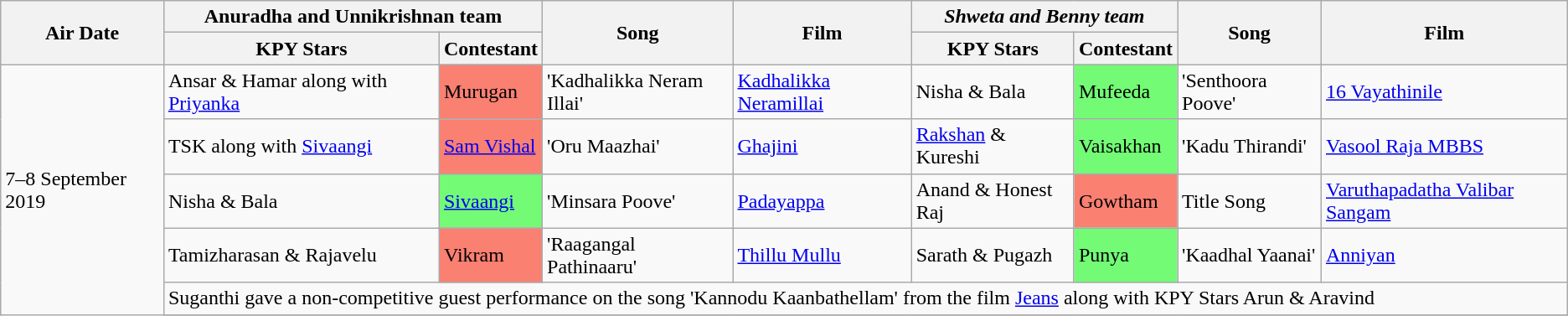<table class="wikitable sortable">
<tr>
<th rowspan="2">Air Date</th>
<th colspan="2">Anuradha and Unnikrishnan team</th>
<th rowspan="2">Song</th>
<th rowspan="2">Film</th>
<th colspan="2"><em>Shweta and Benny team</em></th>
<th rowspan="2">Song</th>
<th rowspan="2">Film</th>
</tr>
<tr>
<th>KPY Stars</th>
<th>Contestant</th>
<th>KPY Stars</th>
<th>Contestant</th>
</tr>
<tr>
<td rowspan="6">7–8 September 2019</td>
<td>Ansar & Hamar along with <a href='#'>Priyanka</a></td>
<td style="background:salmon">Murugan</td>
<td>'Kadhalikka Neram Illai'</td>
<td><a href='#'>Kadhalikka Neramillai</a></td>
<td>Nisha & Bala</td>
<td style="background:#73FB76;">Mufeeda</td>
<td>'Senthoora Poove'</td>
<td><a href='#'>16 Vayathinile</a></td>
</tr>
<tr>
<td>TSK along with <a href='#'>Sivaangi</a></td>
<td style="background:salmon"><a href='#'>Sam Vishal</a></td>
<td>'Oru Maazhai'</td>
<td><a href='#'>Ghajini</a></td>
<td><a href='#'>Rakshan</a> & Kureshi</td>
<td style="background:#73FB76;">Vaisakhan</td>
<td>'Kadu Thirandi'</td>
<td><a href='#'>Vasool Raja MBBS</a></td>
</tr>
<tr>
<td>Nisha & Bala</td>
<td style="background:#73FB76;"><a href='#'>Sivaangi</a></td>
<td>'Minsara Poove'</td>
<td><a href='#'>Padayappa</a></td>
<td>Anand & Honest Raj</td>
<td style="background:salmon">Gowtham</td>
<td>Title Song</td>
<td><a href='#'>Varuthapadatha Valibar Sangam</a></td>
</tr>
<tr>
<td>Tamizharasan & Rajavelu</td>
<td style="background:salmon">Vikram</td>
<td>'Raagangal Pathinaaru'</td>
<td><a href='#'>Thillu Mullu</a></td>
<td>Sarath & Pugazh</td>
<td style="background:#73FB76;">Punya</td>
<td>'Kaadhal Yaanai'</td>
<td><a href='#'>Anniyan</a></td>
</tr>
<tr>
<td colspan="8">Suganthi gave a non-competitive guest performance on the song 'Kannodu Kaanbathellam' from the film <a href='#'>Jeans</a> along with KPY Stars Arun & Aravind</td>
</tr>
<tr>
</tr>
</table>
